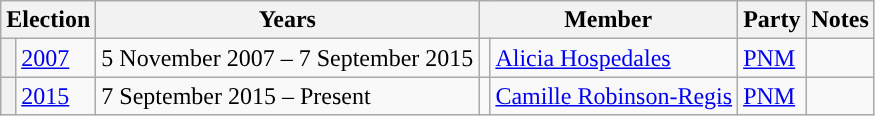<table class="wikitable sortable" style="valign:top">
<tr>
<th colspan="2">Election</th>
<th>Years</th>
<th colspan="2">Member</th>
<th>Party</th>
<th>Notes</th>
</tr>
<tr>
<th style="background-color: "></th>
<td><a href='#'>2007</a></td>
<td>5 November 2007 – 7 September 2015</td>
<td></td>
<td><a href='#'>Alicia Hospedales</a></td>
<td><a href='#'>PNM</a></td>
<td></td>
</tr>
<tr>
<th style="background-color: "></th>
<td><a href='#'>2015</a></td>
<td>7 September 2015 – Present</td>
<td></td>
<td><a href='#'>Camille Robinson-Regis</a></td>
<td><a href='#'>PNM</a></td>
<td></td>
</tr>
</table>
